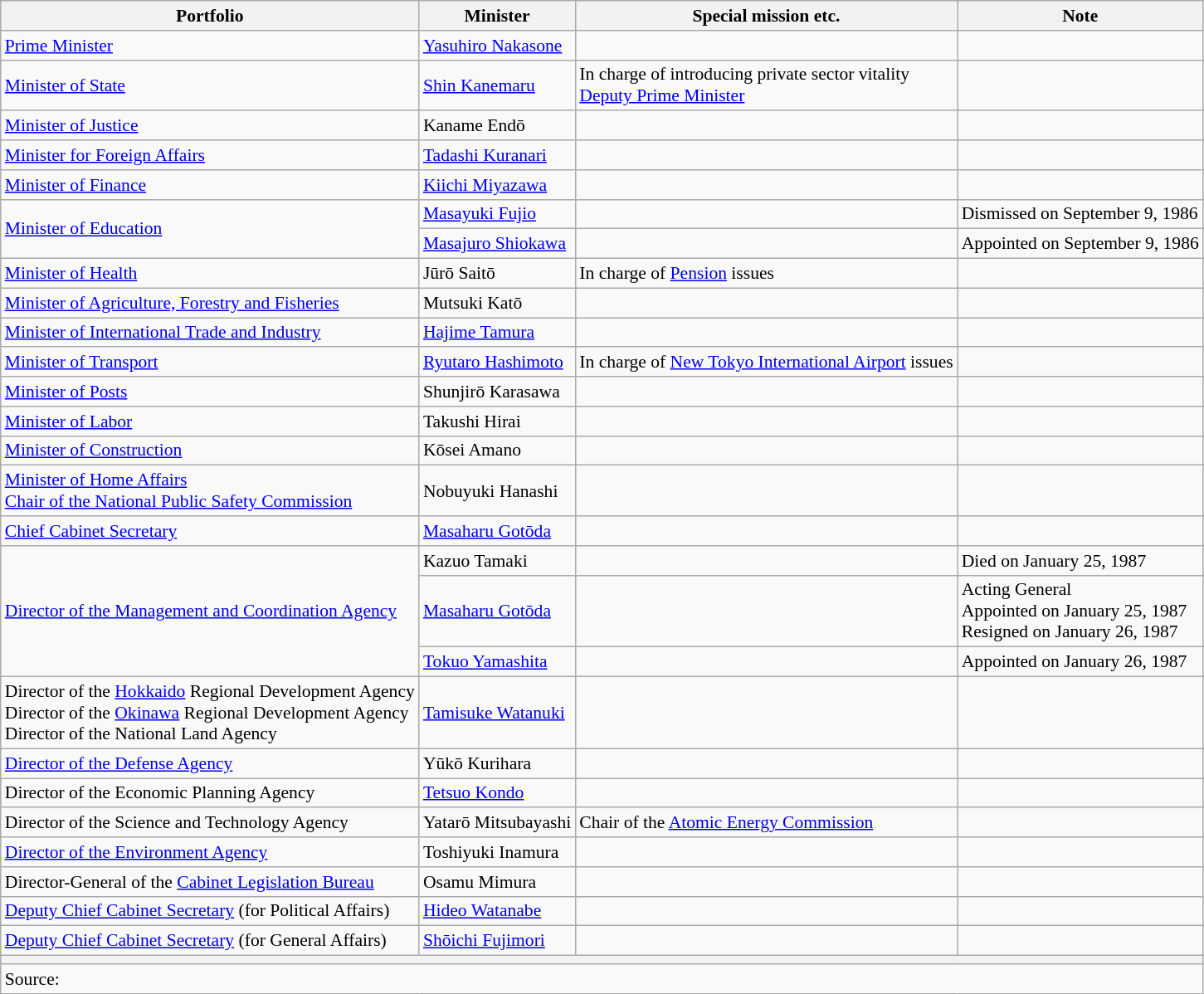<table class="wikitable unsortable" style="font-size: 90%;">
<tr>
<th scope="col">Portfolio</th>
<th scope="col">Minister</th>
<th scope="col">Special mission etc.</th>
<th scope="col">Note</th>
</tr>
<tr>
<td><a href='#'>Prime Minister</a></td>
<td><a href='#'>Yasuhiro Nakasone</a></td>
<td></td>
<td></td>
</tr>
<tr>
<td><a href='#'>Minister of State</a></td>
<td><a href='#'>Shin Kanemaru</a></td>
<td>In charge of introducing private sector vitality<br><a href='#'>Deputy Prime Minister</a></td>
<td></td>
</tr>
<tr>
<td><a href='#'>Minister of Justice</a></td>
<td>Kaname Endō</td>
<td></td>
<td></td>
</tr>
<tr>
<td><a href='#'>Minister for Foreign Affairs</a></td>
<td><a href='#'>Tadashi Kuranari</a></td>
<td></td>
<td></td>
</tr>
<tr>
<td><a href='#'>Minister of Finance</a></td>
<td><a href='#'>Kiichi Miyazawa</a></td>
<td></td>
<td></td>
</tr>
<tr>
<td rowspan=2><a href='#'>Minister of Education</a></td>
<td><a href='#'>Masayuki Fujio</a></td>
<td></td>
<td>Dismissed on September 9, 1986</td>
</tr>
<tr>
<td><a href='#'>Masajuro Shiokawa</a></td>
<td></td>
<td>Appointed on September 9, 1986</td>
</tr>
<tr>
<td><a href='#'>Minister of Health</a></td>
<td>Jūrō Saitō</td>
<td>In charge of <a href='#'>Pension</a> issues</td>
<td></td>
</tr>
<tr>
<td><a href='#'>Minister of Agriculture, Forestry and Fisheries</a></td>
<td>Mutsuki Katō</td>
<td></td>
<td></td>
</tr>
<tr>
<td><a href='#'>Minister of International Trade and Industry</a></td>
<td><a href='#'>Hajime Tamura</a></td>
<td></td>
<td></td>
</tr>
<tr>
<td><a href='#'>Minister of Transport</a></td>
<td><a href='#'>Ryutaro Hashimoto</a></td>
<td>In charge of <a href='#'>New Tokyo International Airport</a> issues</td>
<td></td>
</tr>
<tr>
<td><a href='#'>Minister of Posts</a></td>
<td>Shunjirō Karasawa</td>
<td></td>
<td></td>
</tr>
<tr>
<td><a href='#'>Minister of Labor</a></td>
<td>Takushi Hirai</td>
<td></td>
<td></td>
</tr>
<tr>
<td><a href='#'>Minister of Construction</a></td>
<td>Kōsei Amano</td>
<td></td>
<td></td>
</tr>
<tr>
<td><a href='#'>Minister of Home Affairs</a><br><a href='#'>Chair of the National Public Safety Commission</a></td>
<td>Nobuyuki Hanashi</td>
<td></td>
<td></td>
</tr>
<tr>
<td><a href='#'>Chief Cabinet Secretary</a></td>
<td><a href='#'>Masaharu Gotōda</a></td>
<td></td>
<td></td>
</tr>
<tr>
<td rowspan=3><a href='#'>Director of the Management and Coordination Agency</a></td>
<td>Kazuo Tamaki</td>
<td></td>
<td>Died on January 25, 1987</td>
</tr>
<tr>
<td><a href='#'>Masaharu Gotōda</a></td>
<td></td>
<td>Acting General<br>Appointed on January 25, 1987<br>Resigned on January 26, 1987</td>
</tr>
<tr>
<td><a href='#'>Tokuo Yamashita</a></td>
<td></td>
<td>Appointed on January 26, 1987</td>
</tr>
<tr>
<td>Director of the <a href='#'>Hokkaido</a> Regional Development Agency<br>Director of the <a href='#'>Okinawa</a> Regional Development Agency<br>Director of the National Land Agency</td>
<td><a href='#'>Tamisuke Watanuki</a></td>
<td></td>
<td></td>
</tr>
<tr>
<td><a href='#'>Director of the Defense Agency</a></td>
<td>Yūkō Kurihara</td>
<td></td>
<td></td>
</tr>
<tr>
<td>Director of the Economic Planning Agency</td>
<td><a href='#'>Tetsuo Kondo</a></td>
<td></td>
<td></td>
</tr>
<tr>
<td>Director of the Science and Technology Agency</td>
<td>Yatarō Mitsubayashi</td>
<td>Chair of the <a href='#'>Atomic Energy Commission</a></td>
<td></td>
</tr>
<tr>
<td><a href='#'>Director of the Environment Agency</a></td>
<td>Toshiyuki Inamura</td>
<td></td>
<td></td>
</tr>
<tr>
<td>Director-General of the <a href='#'>Cabinet Legislation Bureau</a></td>
<td>Osamu Mimura</td>
<td></td>
<td></td>
</tr>
<tr>
<td><a href='#'>Deputy Chief Cabinet Secretary</a> (for Political Affairs)</td>
<td><a href='#'>Hideo Watanabe</a></td>
<td></td>
<td></td>
</tr>
<tr>
<td><a href='#'>Deputy Chief Cabinet Secretary</a> (for General Affairs)</td>
<td><a href='#'>Shōichi Fujimori</a></td>
<td></td>
<td></td>
</tr>
<tr>
<th colspan="4"></th>
</tr>
<tr>
<td colspan="4">Source:</td>
</tr>
</table>
